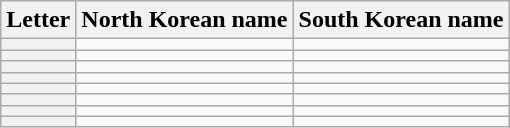<table class="wikitable">
<tr>
<th>Letter</th>
<th>North Korean name</th>
<th>South Korean name</th>
</tr>
<tr>
<th> </th>
<td> </td>
<td> </td>
</tr>
<tr>
<th> </th>
<td> </td>
<td> </td>
</tr>
<tr>
<th> </th>
<td> </td>
<td> </td>
</tr>
<tr>
<th> </th>
<td> </td>
<td> </td>
</tr>
<tr>
<th> </th>
<td> </td>
<td> </td>
</tr>
<tr>
<th> </th>
<td> </td>
<td> </td>
</tr>
<tr>
<th> </th>
<td> </td>
<td> </td>
</tr>
<tr>
<th> </th>
<td> </td>
<td> </td>
</tr>
</table>
